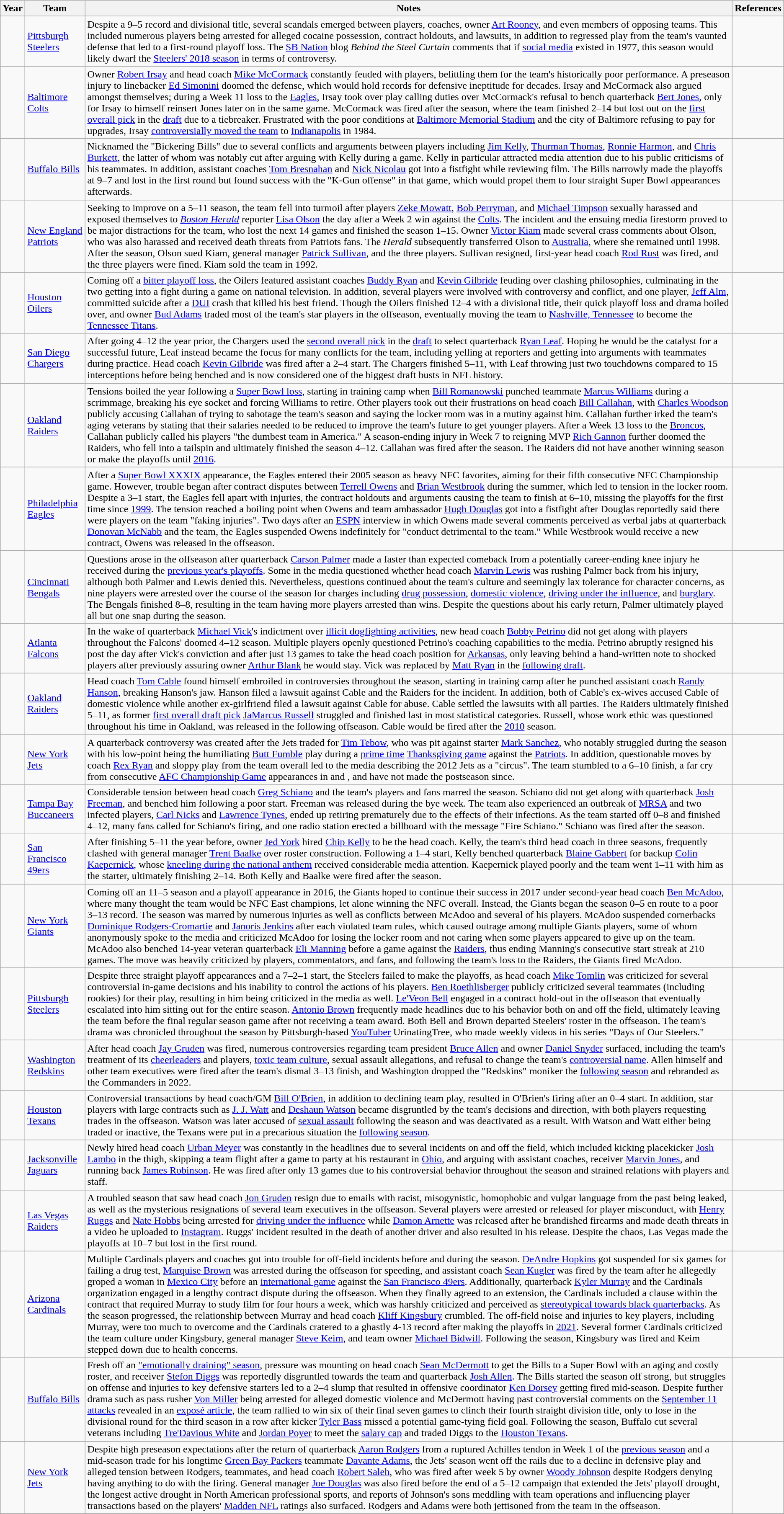<table class="wikitable sortable">
<tr>
<th>Year</th>
<th>Team</th>
<th class="unsortable">Notes</th>
<th class="unsortable">References</th>
</tr>
<tr>
<td></td>
<td><a href='#'>Pittsburgh Steelers</a></td>
<td>Despite a 9–5 record and divisional title, several scandals emerged between players, coaches, owner <a href='#'>Art Rooney</a>, and even members of opposing teams. This included numerous players being arrested for alleged cocaine possession, contract holdouts, and lawsuits, in addition to regressed play from the team's vaunted defense that led to a first-round playoff loss. The <a href='#'>SB Nation</a> blog <em>Behind the Steel Curtain</em> comments that if <a href='#'>social media</a> existed in 1977, this season would likely dwarf the <a href='#'>Steelers' 2018 season</a> in terms of controversy.</td>
<td></td>
</tr>
<tr>
<td></td>
<td><a href='#'>Baltimore Colts</a></td>
<td>Owner <a href='#'>Robert Irsay</a> and head coach <a href='#'>Mike McCormack</a> constantly feuded with players, belittling them for the team's historically poor performance. A preseason injury to linebacker <a href='#'>Ed Simonini</a> doomed the defense, which would hold records for defensive ineptitude for decades. Irsay and McCormack also argued amongst themselves; during a Week 11 loss to the <a href='#'>Eagles</a>, Irsay took over play calling duties over McCormack's refusal to bench quarterback <a href='#'>Bert Jones</a>, only for Irsay to himself reinsert Jones later on in the same game. McCormack was fired after the season, where the team finished 2–14 but lost out on the <a href='#'>first overall pick</a> in the <a href='#'>draft</a> due to a tiebreaker. Frustrated with the poor conditions at <a href='#'>Baltimore Memorial Stadium</a> and the city of Baltimore refusing to pay for upgrades, Irsay <a href='#'>controversially moved the team</a> to <a href='#'>Indianapolis</a> in 1984.</td>
<td></td>
</tr>
<tr>
<td></td>
<td><a href='#'>Buffalo Bills</a></td>
<td>Nicknamed the "Bickering Bills" due to several conflicts and arguments between players including <a href='#'>Jim Kelly</a>, <a href='#'>Thurman Thomas</a>, <a href='#'>Ronnie Harmon</a>, and <a href='#'>Chris Burkett</a>, the latter of whom was notably cut after arguing with Kelly during a game. Kelly in particular attracted media attention due to his public criticisms of his teammates. In addition, assistant coaches <a href='#'>Tom Bresnahan</a> and <a href='#'>Nick Nicolau</a> got into a fistfight while reviewing film. The Bills narrowly made the playoffs at 9–7 and lost in the first round but found success with the "K-Gun offense" in that game, which would propel them to four straight Super Bowl appearances afterwards.</td>
<td></td>
</tr>
<tr>
<td></td>
<td><a href='#'>New England Patriots</a></td>
<td>Seeking to improve on a 5–11 season, the team fell into turmoil after players <a href='#'>Zeke Mowatt</a>, <a href='#'>Bob Perryman</a>, and <a href='#'>Michael Timpson</a> sexually harassed and exposed themselves to <em><a href='#'>Boston Herald</a></em> reporter <a href='#'>Lisa Olson</a> the day after a Week 2 win against the <a href='#'>Colts</a>. The incident and the ensuing media firestorm proved to be major distractions for the team, who lost the next 14 games and finished the season 1–15. Owner <a href='#'>Victor Kiam</a> made several crass comments about Olson, who was also harassed and received death threats from Patriots fans. The <em>Herald</em> subsequently transferred Olson to <a href='#'>Australia</a>, where she remained until 1998. After the season, Olson sued Kiam, general manager <a href='#'>Patrick Sullivan</a>, and the three players. Sullivan resigned, first-year head coach <a href='#'>Rod Rust</a> was fired, and the three players were fined. Kiam sold the team in 1992.</td>
<td></td>
</tr>
<tr>
<td></td>
<td><a href='#'>Houston Oilers</a></td>
<td>Coming off a <a href='#'>bitter playoff loss</a>, the Oilers featured assistant coaches <a href='#'>Buddy Ryan</a> and <a href='#'>Kevin Gilbride</a> feuding over clashing philosophies, culminating in the two getting into a fight during a game on national television. In addition, several players were involved with controversy and conflict, and one player, <a href='#'>Jeff Alm</a>, committed suicide after a <a href='#'>DUI</a> crash that killed his best friend. Though the Oilers finished 12–4 with a divisional title, their quick playoff loss and drama boiled over, and owner <a href='#'>Bud Adams</a> traded most of the team's star players in the offseason, eventually moving the team to <a href='#'>Nashville, Tennessee</a> to become the <a href='#'>Tennessee Titans</a>.</td>
<td></td>
</tr>
<tr>
<td></td>
<td><a href='#'>San Diego Chargers</a></td>
<td>After going 4–12 the year prior, the Chargers used the <a href='#'>second overall pick</a> in the <a href='#'>draft</a> to select quarterback <a href='#'>Ryan Leaf</a>. Hoping he would be the catalyst for a successful future, Leaf instead became the focus for many conflicts for the team, including yelling at reporters and getting into arguments with teammates during practice. Head coach <a href='#'>Kevin Gilbride</a> was fired after a 2–4 start. The Chargers finished 5–11, with Leaf throwing just two touchdowns compared to 15 interceptions before being benched and is now considered one of the biggest draft busts in NFL history.</td>
<td></td>
</tr>
<tr>
<td></td>
<td><a href='#'>Oakland Raiders</a></td>
<td>Tensions boiled the year following a <a href='#'>Super Bowl loss</a>, starting in training camp when <a href='#'>Bill Romanowski</a> punched teammate <a href='#'>Marcus Williams</a> during a scrimmage, breaking his eye socket and forcing Williams to retire. Other players took out their frustrations on head coach <a href='#'>Bill Callahan</a>, with <a href='#'>Charles Woodson</a> publicly accusing Callahan of trying to sabotage the team's season and saying the locker room was in a mutiny against him. Callahan further irked the team's aging veterans by stating that their salaries needed to be reduced to improve the team's future to get younger players. After a Week 13 loss to the <a href='#'>Broncos</a>, Callahan publicly called his players "the dumbest team in America." A season-ending injury in Week 7 to reigning MVP <a href='#'>Rich Gannon</a> further doomed the Raiders, who fell into a tailspin and ultimately finished the season 4–12. Callahan was fired after the season. The Raiders did not have another winning season or make the playoffs until <a href='#'>2016</a>.</td>
<td></td>
</tr>
<tr>
<td></td>
<td><a href='#'>Philadelphia Eagles</a></td>
<td>After a <a href='#'>Super Bowl XXXIX</a> appearance, the Eagles entered their 2005 season as heavy NFC favorites, aiming for their fifth consecutive NFC Championship game. However, trouble began after contract disputes between <a href='#'>Terrell Owens</a> and <a href='#'>Brian Westbrook</a> during the summer, which led to tension in the locker room. Despite a 3–1 start, the Eagles fell apart with injuries, the contract holdouts and arguments causing the team to finish at 6–10, missing the playoffs for the first time since <a href='#'>1999</a>. The tension reached a boiling point when Owens and team ambassador <a href='#'>Hugh Douglas</a> got into a fistfight after Douglas reportedly said there were players on the team "faking injuries". Two days after an <a href='#'>ESPN</a> interview in which Owens made several comments perceived as verbal jabs at quarterback <a href='#'>Donovan McNabb</a> and the team, the Eagles suspended Owens indefinitely for "conduct detrimental to the team." While Westbrook would receive a new contract, Owens was released in the offseason.</td>
<td></td>
</tr>
<tr>
<td></td>
<td><a href='#'>Cincinnati Bengals</a></td>
<td>Questions arose in the offseason after quarterback <a href='#'>Carson Palmer</a> made a faster than expected comeback from a potentially career-ending knee injury he received during the <a href='#'>previous year's playoffs</a>. Some in the media questioned whether head coach <a href='#'>Marvin Lewis</a> was rushing Palmer back from his injury, although both Palmer and Lewis denied this. Nevertheless, questions continued about the team's culture and seemingly lax tolerance for character concerns, as nine players were arrested over the course of the season for charges including <a href='#'>drug possession</a>, <a href='#'>domestic violence</a>, <a href='#'>driving under the influence</a>, and <a href='#'>burglary</a>. The Bengals finished 8–8, resulting in the team having more players arrested than wins. Despite the questions about his early return, Palmer ultimately played all but one snap during the season.</td>
<td></td>
</tr>
<tr>
<td></td>
<td><a href='#'>Atlanta Falcons</a></td>
<td>In the wake of quarterback <a href='#'>Michael Vick</a>'s indictment over <a href='#'>illicit dogfighting activities</a>, new head coach <a href='#'>Bobby Petrino</a> did not get along with players throughout the Falcons' doomed 4–12 season. Multiple players openly questioned Petrino's coaching capabilities to the media. Petrino abruptly resigned his post the day after Vick's conviction and after just 13 games to take the head coach position for <a href='#'>Arkansas</a>, only leaving behind a hand-written note to shocked players after previously assuring owner <a href='#'>Arthur Blank</a> he would stay. Vick was replaced by <a href='#'>Matt Ryan</a> in the <a href='#'>following draft</a>.</td>
<td></td>
</tr>
<tr>
<td></td>
<td><a href='#'>Oakland Raiders</a></td>
<td>Head coach <a href='#'>Tom Cable</a> found himself embroiled in controversies throughout the season, starting in training camp after he punched assistant coach <a href='#'>Randy Hanson</a>, breaking Hanson's jaw. Hanson filed a lawsuit against Cable and the Raiders for the incident. In addition, both of Cable's ex-wives accused Cable of domestic violence while another ex-girlfriend filed a lawsuit against Cable for abuse. Cable settled the lawsuits with all parties. The Raiders ultimately finished 5–11, as former <a href='#'>first overall draft pick</a> <a href='#'>JaMarcus Russell</a> struggled and finished last in most statistical categories. Russell, whose work ethic was questioned throughout his time in Oakland, was released in the following offseason. Cable would be fired after the <a href='#'>2010</a> season.</td>
<td></td>
</tr>
<tr>
<td></td>
<td><a href='#'>New York Jets</a></td>
<td>A quarterback controversy was created after the Jets traded for <a href='#'>Tim Tebow</a>, who was pit against starter <a href='#'>Mark Sanchez</a>, who notably struggled during the season with his low-point being the humiliating <a href='#'>Butt Fumble</a> play during a <a href='#'>prime time</a> <a href='#'>Thanksgiving game</a> against the <a href='#'>Patriots</a>. In addition, questionable moves by coach <a href='#'>Rex Ryan</a> and sloppy play from the team overall led to the media describing the 2012 Jets as a "circus". The team stumbled to a 6–10 finish, a far cry from consecutive <a href='#'>AFC Championship Game</a> appearances in  and , and have not made the postseason since.</td>
<td></td>
</tr>
<tr>
<td></td>
<td><a href='#'>Tampa Bay Buccaneers</a></td>
<td>Considerable tension between head coach <a href='#'>Greg Schiano</a> and the team's players and fans marred the season. Schiano did not get along with quarterback <a href='#'>Josh Freeman</a>, and benched him following a poor start. Freeman was released during the bye week. The team also experienced an outbreak of <a href='#'>MRSA</a> and two infected players, <a href='#'>Carl Nicks</a> and <a href='#'>Lawrence Tynes</a>, ended up retiring prematurely due to the effects of their infections. As the team started off 0–8 and finished 4–12, many fans called for Schiano's firing, and one radio station erected a billboard with the message "Fire Schiano." Schiano was fired after the season.</td>
<td></td>
</tr>
<tr>
<td></td>
<td><a href='#'>San Francisco 49ers</a></td>
<td>After finishing 5–11 the year before, owner <a href='#'>Jed York</a> hired <a href='#'>Chip Kelly</a> to be the head coach. Kelly, the team's third head coach in three seasons, frequently clashed with general manager <a href='#'>Trent Baalke</a> over roster construction. Following a 1–4 start, Kelly benched quarterback <a href='#'>Blaine Gabbert</a> for backup <a href='#'>Colin Kaepernick</a>, whose <a href='#'>kneeling during the national anthem</a> received considerable media attention. Kaepernick played poorly and the team went 1–11 with him as the starter, ultimately finishing 2–14. Both Kelly and Baalke were fired after the season.</td>
<td></td>
</tr>
<tr>
<td></td>
<td><a href='#'>New York Giants</a></td>
<td>Coming off an 11–5 season and a playoff appearance in 2016, the Giants hoped to continue their success in 2017 under second-year head coach <a href='#'>Ben McAdoo</a>, where many thought the team would be NFC East champions, let alone winning the NFC overall. Instead, the Giants began the season 0–5 en route to a poor 3–13 record. The season was marred by numerous injuries as well as conflicts between McAdoo and several of his players. McAdoo suspended cornerbacks <a href='#'>Dominique Rodgers-Cromartie</a> and <a href='#'>Janoris Jenkins</a> after each violated team rules, which caused outrage among multiple Giants players, some of whom anonymously spoke to the media and criticized McAdoo for losing the locker room and not caring when some players appeared to give up on the team. McAdoo also benched 14-year veteran quarterback <a href='#'>Eli Manning</a> before a game against the <a href='#'>Raiders</a>, thus ending Manning's consecutive start streak at 210 games. The move was heavily criticized by players, commentators, and fans, and following the team's loss to the Raiders, the Giants fired McAdoo.</td>
<td></td>
</tr>
<tr>
<td></td>
<td><a href='#'>Pittsburgh Steelers</a></td>
<td>Despite three straight playoff appearances and a 7–2–1 start, the Steelers failed to make the playoffs, as head coach <a href='#'>Mike Tomlin</a> was criticized for several controversial in-game decisions and his inability to control the actions of his players. <a href='#'>Ben Roethlisberger</a> publicly criticized several teammates (including rookies) for their play, resulting in him being criticized in the media as well. <a href='#'>Le'Veon Bell</a> engaged in a contract hold-out in the offseason that eventually escalated into him sitting out for the entire season. <a href='#'>Antonio Brown</a> frequently made headlines due to his behavior both on and off the field, ultimately leaving the team before the final regular season game after not receiving a team award. Both Bell and Brown departed Steelers' roster in the offseason. The team's drama was chronicled throughout the season by Pittsburgh-based <a href='#'>YouTuber</a> UrinatingTree, who made weekly videos in his series "Days of Our Steelers."</td>
<td></td>
</tr>
<tr>
<td></td>
<td><a href='#'>Washington Redskins</a></td>
<td>After head coach <a href='#'>Jay Gruden</a> was fired, numerous controversies regarding team president <a href='#'>Bruce Allen</a> and owner <a href='#'>Daniel Snyder</a> surfaced, including the team's treatment of its <a href='#'>cheerleaders</a> and players, <a href='#'>toxic team culture</a>, sexual assault allegations, and refusal to change the team's <a href='#'>controversial name</a>. Allen himself and other team executives were fired after the team's dismal 3–13 finish, and Washington dropped the "Redskins" moniker the <a href='#'>following season</a> and rebranded as the Commanders in 2022.</td>
<td></td>
</tr>
<tr>
<td></td>
<td><a href='#'>Houston Texans</a></td>
<td>Controversial transactions by head coach/GM <a href='#'>Bill O'Brien</a>, in addition to declining team play, resulted in O'Brien's firing after an 0–4 start. In addition, star players with large contracts such as <a href='#'>J. J. Watt</a> and <a href='#'>Deshaun Watson</a> became disgruntled by the team's decisions and direction, with both players requesting trades in the offseason. Watson was later accused of <a href='#'>sexual assault</a> following the season and was deactivated as a result. With Watson and Watt either being traded or inactive, the Texans were put in a precarious situation the <a href='#'>following season</a>.</td>
<td></td>
</tr>
<tr>
<td></td>
<td><a href='#'>Jacksonville Jaguars</a></td>
<td>Newly hired head coach <a href='#'>Urban Meyer</a> was constantly in the headlines due to several incidents on and off the field, which included kicking placekicker <a href='#'>Josh Lambo</a> in the thigh, skipping a team flight after a game to party at his restaurant in <a href='#'>Ohio</a>, and arguing with assistant coaches, receiver <a href='#'>Marvin Jones</a>, and running back <a href='#'>James Robinson</a>. He was fired after only 13 games due to his controversial behavior throughout the season and strained relations with players and staff.</td>
<td></td>
</tr>
<tr>
<td></td>
<td><a href='#'>Las Vegas Raiders</a></td>
<td>A troubled season that saw head coach <a href='#'>Jon Gruden</a> resign due to emails with racist, misogynistic, homophobic and vulgar language from the past being leaked, as well as the mysterious resignations of several team executives in the offseason. Several players were arrested or released for player misconduct, with <a href='#'>Henry Ruggs</a> and <a href='#'>Nate Hobbs</a> being arrested for <a href='#'>driving under the influence</a> while <a href='#'>Damon Arnette</a> was released after he brandished firearms and made death threats in a video he uploaded to <a href='#'>Instagram</a>. Ruggs' incident resulted in the death of another driver and also resulted in his release. Despite the chaos, Las Vegas made the playoffs at 10–7 but lost in the first round.</td>
<td></td>
</tr>
<tr>
<td></td>
<td><a href='#'>Arizona Cardinals</a></td>
<td>Multiple Cardinals players and coaches got into trouble for off-field incidents before and during the season. <a href='#'>DeAndre Hopkins</a> got suspended for six games for failing a drug test, <a href='#'>Marquise Brown</a> was arrested during the offseason for speeding, and assistant coach <a href='#'>Sean Kugler</a> was fired by the team after he allegedly groped a woman in <a href='#'>Mexico City</a> before an <a href='#'>international game</a> against the <a href='#'>San Francisco 49ers</a>. Additionally, quarterback <a href='#'>Kyler Murray</a> and the Cardinals organization engaged in a lengthy contract dispute during the offseason. When they finally agreed to an extension, the Cardinals included a clause within the contract that required Murray to study film for four hours a week, which was harshly criticized and perceived as <a href='#'>stereotypical towards black quarterbacks</a>. As the season progressed, the relationship between Murray and head coach <a href='#'>Kliff Kingsbury</a> crumbled. The off-field noise and injuries to key players, including Murray, were too much to overcome and the Cardinals cratered to a ghastly 4-13 record after making the playoffs in <a href='#'>2021</a>. Several former Cardinals criticized the team culture under Kingsbury, general manager <a href='#'>Steve Keim</a>, and team owner <a href='#'>Michael Bidwill</a>. Following the season, Kingsbury was fired and Keim stepped down due to health concerns.</td>
<td></td>
</tr>
<tr>
<td></td>
<td><a href='#'>Buffalo Bills</a></td>
<td>Fresh off an <a href='#'>"emotionally draining" season</a>, pressure was mounting on head coach <a href='#'>Sean McDermott</a> to get the Bills to a Super Bowl with an aging and costly roster, and receiver <a href='#'>Stefon Diggs</a> was reportedly disgruntled towards the team and quarterback <a href='#'>Josh Allen</a>. The Bills started the season off strong, but struggles on offense and injuries to key defensive starters led to a 2–4 slump that resulted in offensive coordinator <a href='#'>Ken Dorsey</a> getting fired mid-season. Despite further drama such as pass rusher <a href='#'>Von Miller</a> being arrested for alleged domestic violence and McDermott having past controversial comments on the <a href='#'>September 11 attacks</a> revealed in an <a href='#'>exposé article</a>, the team rallied to win six of their final seven games to clinch their fourth straight division title, only to lose in the divisional round for the third season in a row after kicker <a href='#'>Tyler Bass</a> missed a potential game-tying field goal. Following the season, Buffalo cut several veterans including <a href='#'>Tre'Davious White</a> and <a href='#'>Jordan Poyer</a> to meet the <a href='#'>salary cap</a> and traded Diggs to the <a href='#'>Houston Texans</a>.</td>
<td></td>
</tr>
<tr>
<td></td>
<td><a href='#'>New York Jets</a></td>
<td>Despite high preseason expectations after the return of quarterback <a href='#'>Aaron Rodgers</a> from a ruptured Achilles tendon in Week 1 of the <a href='#'>previous season</a> and a mid-season trade for his longtime <a href='#'>Green Bay Packers</a> teammate <a href='#'>Davante Adams</a>, the Jets' season went off the rails due to a decline in defensive play and alleged tension between Rodgers, teammates, and head coach <a href='#'>Robert Saleh</a>, who was fired after week 5 by owner <a href='#'>Woody Johnson</a> despite Rodgers denying having anything to do with the firing. General manager <a href='#'>Joe Douglas</a> was also fired before the end of a 5–12 campaign that extended the Jets' playoff drought, the longest active drought in North American professional sports, and reports of Johnson's sons meddling with team operations and influencing player transactions based on the players' <a href='#'>Madden NFL</a> ratings also surfaced. Rodgers and Adams were both jettisoned from the team in the offseason.</td>
<td></td>
</tr>
<tr>
</tr>
</table>
